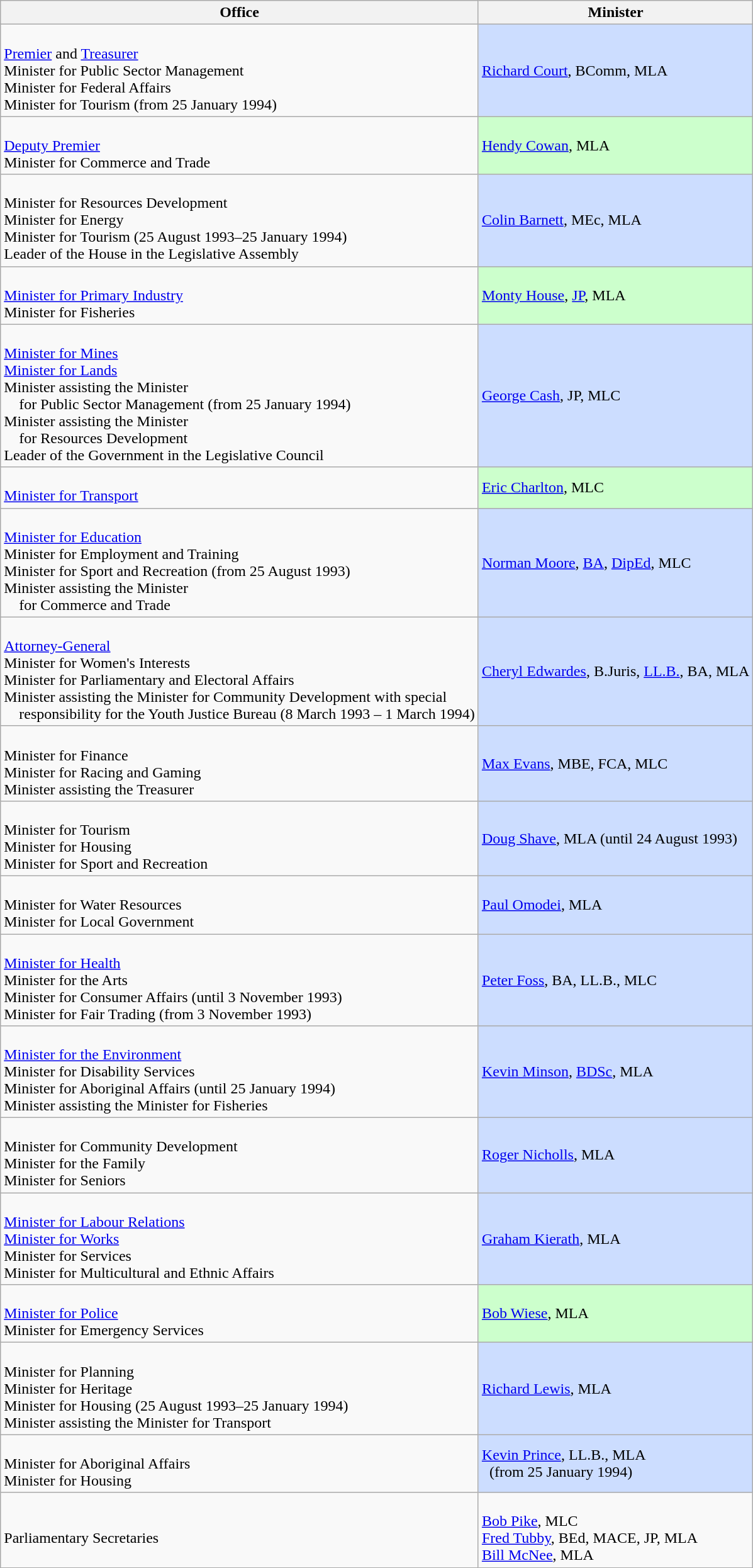<table class="wikitable">
<tr>
<th>Office</th>
<th>Minister</th>
</tr>
<tr>
<td><br><a href='#'>Premier</a> and <a href='#'>Treasurer</a><br>
Minister for Public Sector Management<br>
Minister for Federal Affairs<br>
Minister for Tourism (from 25 January 1994)</td>
<td style="background:#CCDDFF"><a href='#'>Richard Court</a>, BComm, MLA</td>
</tr>
<tr>
<td><br><a href='#'>Deputy Premier</a><br>
Minister for Commerce and Trade<br></td>
<td style="background:#CCFFCC"><a href='#'>Hendy Cowan</a>, MLA</td>
</tr>
<tr>
<td><br>Minister for Resources Development<br>
Minister for Energy<br>
Minister for Tourism (25 August 1993–25 January 1994)<br>
Leader of the House in the Legislative Assembly</td>
<td style="background:#CCDDFF"><a href='#'>Colin Barnett</a>, MEc, MLA</td>
</tr>
<tr>
<td><br><a href='#'>Minister for Primary Industry</a><br>
Minister for Fisheries</td>
<td style="background:#CCFFCC"><a href='#'>Monty House</a>, <a href='#'>JP</a>, MLA</td>
</tr>
<tr>
<td><br><a href='#'>Minister for Mines</a><br>
<a href='#'>Minister for Lands</a><br>
Minister assisting the Minister<br>    for Public Sector Management (from 25 January 1994)<br>
Minister assisting the Minister<br>    for Resources Development<br>
Leader of the Government in the Legislative Council</td>
<td style="background:#CCDDFF"><a href='#'>George Cash</a>, JP, MLC</td>
</tr>
<tr>
<td><br><a href='#'>Minister for Transport</a><br></td>
<td style="background:#CCFFCC"><a href='#'>Eric Charlton</a>, MLC</td>
</tr>
<tr>
<td><br><a href='#'>Minister for Education</a><br>
Minister for Employment and Training<br>
Minister for Sport and Recreation (from 25 August 1993)<br>
Minister assisting the Minister<br>    for Commerce and Trade</td>
<td style="background:#CCDDFF"><a href='#'>Norman Moore</a>, <a href='#'>BA</a>, <a href='#'>DipEd</a>, MLC</td>
</tr>
<tr>
<td><br><a href='#'>Attorney-General</a><br>
Minister for Women's Interests<br>
Minister for Parliamentary and Electoral Affairs<br>
Minister assisting the Minister for Community Development with special<br>    responsibility for the Youth Justice Bureau (8 March 1993 – 1 March 1994)</td>
<td style="background:#CCDDFF"><a href='#'>Cheryl Edwardes</a>, B.Juris, <a href='#'>LL.B.</a>, BA, MLA</td>
</tr>
<tr>
<td><br>Minister for Finance<br>
Minister for Racing and Gaming<br>
Minister assisting the Treasurer</td>
<td style="background:#CCDDFF"><a href='#'>Max Evans</a>, MBE, FCA, MLC</td>
</tr>
<tr>
<td><br>Minister for Tourism<br>
Minister for Housing<br>
Minister for Sport and Recreation</td>
<td style="background:#CCDDFF"><a href='#'>Doug Shave</a>, MLA (until 24 August 1993)</td>
</tr>
<tr>
<td><br>Minister for Water Resources<br>
Minister for Local Government<br></td>
<td style="background:#CCDDFF"><a href='#'>Paul Omodei</a>, MLA</td>
</tr>
<tr>
<td><br><a href='#'>Minister for Health</a><br>
Minister for the Arts<br>
Minister for Consumer Affairs (until 3 November 1993)<br>
Minister for Fair Trading (from 3 November 1993)</td>
<td style="background:#CCDDFF"><a href='#'>Peter Foss</a>, BA, LL.B., MLC</td>
</tr>
<tr>
<td><br><a href='#'>Minister for the Environment</a><br>
Minister for Disability Services<br>
Minister for Aboriginal Affairs (until 25 January 1994)<br>
Minister assisting the Minister for Fisheries</td>
<td style="background:#CCDDFF"><a href='#'>Kevin Minson</a>, <a href='#'>BDSc</a>, MLA</td>
</tr>
<tr>
<td><br>Minister for Community Development<br>
Minister for the Family<br>
Minister for Seniors</td>
<td style="background:#CCDDFF"><a href='#'>Roger Nicholls</a>, MLA</td>
</tr>
<tr>
<td><br><a href='#'>Minister for Labour Relations</a><br>
<a href='#'>Minister for Works</a><br>
Minister for Services<br>
Minister for Multicultural and Ethnic Affairs</td>
<td style="background:#CCDDFF"><a href='#'>Graham Kierath</a>, MLA</td>
</tr>
<tr>
<td><br><a href='#'>Minister for Police</a><br>
Minister for Emergency Services<br></td>
<td style="background:#CCFFCC"><a href='#'>Bob Wiese</a>, MLA</td>
</tr>
<tr>
<td><br>Minister for Planning<br>
Minister for Heritage<br>
Minister for Housing (25 August 1993–25 January 1994)<br>
Minister assisting the Minister for Transport</td>
<td style="background:#CCDDFF"><a href='#'>Richard Lewis</a>, MLA</td>
</tr>
<tr>
<td><br>Minister for Aboriginal Affairs<br>
Minister for Housing</td>
<td style="background:#CCDDFF"><a href='#'>Kevin Prince</a>, LL.B., MLA<br>  (from 25 January 1994)</td>
</tr>
<tr>
<td><br>Parliamentary Secretaries</td>
<td><br><span><a href='#'>Bob Pike</a>, MLC<br>
<a href='#'>Fred Tubby</a>, BEd, MACE, JP, MLA<br>
<a href='#'>Bill McNee</a>, MLA</span></td>
</tr>
</table>
